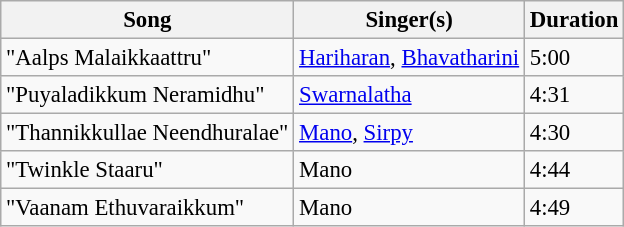<table class="wikitable" style="font-size:95%;">
<tr>
<th>Song</th>
<th>Singer(s)</th>
<th>Duration</th>
</tr>
<tr>
<td>"Aalps Malaikkaattru"</td>
<td><a href='#'>Hariharan</a>, <a href='#'>Bhavatharini</a></td>
<td>5:00</td>
</tr>
<tr>
<td>"Puyaladikkum Neramidhu"</td>
<td><a href='#'>Swarnalatha</a></td>
<td>4:31</td>
</tr>
<tr>
<td>"Thannikkullae Neendhuralae"</td>
<td><a href='#'>Mano</a>, <a href='#'>Sirpy</a></td>
<td>4:30</td>
</tr>
<tr>
<td>"Twinkle Staaru"</td>
<td>Mano</td>
<td>4:44</td>
</tr>
<tr>
<td>"Vaanam Ethuvaraikkum"</td>
<td>Mano</td>
<td>4:49</td>
</tr>
</table>
